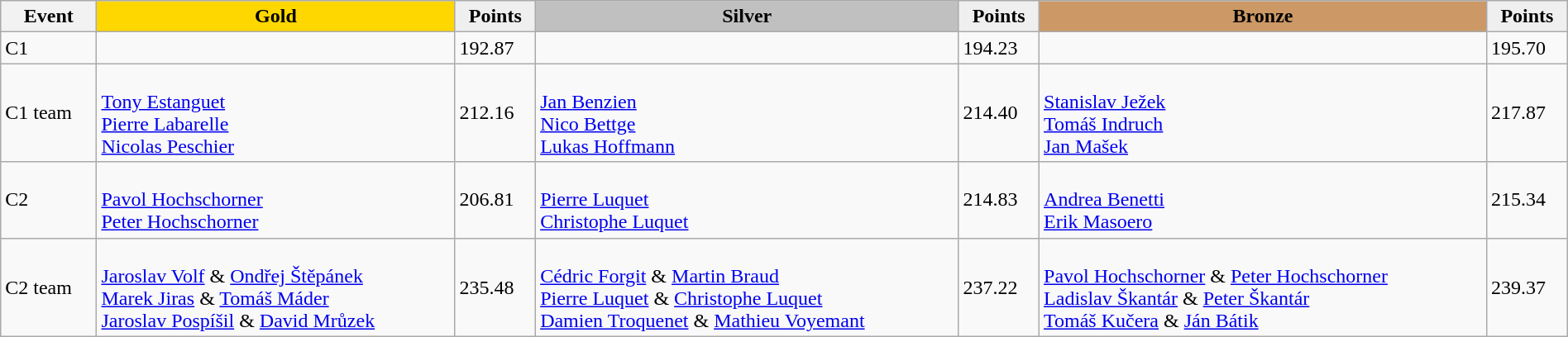<table class="wikitable" width=100%>
<tr>
<th>Event</th>
<td align=center bgcolor="gold"><strong>Gold</strong></td>
<td align=center bgcolor="EFEFEF"><strong>Points</strong></td>
<td align=center bgcolor="silver"><strong>Silver</strong></td>
<td align=center bgcolor="EFEFEF"><strong>Points</strong></td>
<td align=center bgcolor="CC9966"><strong>Bronze</strong></td>
<td align=center bgcolor="EFEFEF"><strong>Points</strong></td>
</tr>
<tr>
<td>C1</td>
<td></td>
<td>192.87</td>
<td></td>
<td>194.23</td>
<td></td>
<td>195.70</td>
</tr>
<tr>
<td>C1 team</td>
<td><br><a href='#'>Tony Estanguet</a><br><a href='#'>Pierre Labarelle</a><br><a href='#'>Nicolas Peschier</a></td>
<td>212.16</td>
<td><br><a href='#'>Jan Benzien</a><br><a href='#'>Nico Bettge</a><br><a href='#'>Lukas Hoffmann</a></td>
<td>214.40</td>
<td><br><a href='#'>Stanislav Ježek</a><br><a href='#'>Tomáš Indruch</a><br><a href='#'>Jan Mašek</a></td>
<td>217.87</td>
</tr>
<tr>
<td>C2</td>
<td><br><a href='#'>Pavol Hochschorner</a><br><a href='#'>Peter Hochschorner</a></td>
<td>206.81</td>
<td><br><a href='#'>Pierre Luquet</a><br><a href='#'>Christophe Luquet</a></td>
<td>214.83</td>
<td><br><a href='#'>Andrea Benetti</a><br><a href='#'>Erik Masoero</a></td>
<td>215.34</td>
</tr>
<tr>
<td>C2 team</td>
<td><br><a href='#'>Jaroslav Volf</a> & <a href='#'>Ondřej Štěpánek</a><br><a href='#'>Marek Jiras</a> & <a href='#'>Tomáš Máder</a><br><a href='#'>Jaroslav Pospíšil</a> & <a href='#'>David Mrůzek</a></td>
<td>235.48</td>
<td><br><a href='#'>Cédric Forgit</a> & <a href='#'>Martin Braud</a><br><a href='#'>Pierre Luquet</a> & <a href='#'>Christophe Luquet</a><br><a href='#'>Damien Troquenet</a> & <a href='#'>Mathieu Voyemant</a></td>
<td>237.22</td>
<td><br><a href='#'>Pavol Hochschorner</a> & <a href='#'>Peter Hochschorner</a><br><a href='#'>Ladislav Škantár</a> & <a href='#'>Peter Škantár</a><br><a href='#'>Tomáš Kučera</a> & <a href='#'>Ján Bátik</a></td>
<td>239.37</td>
</tr>
</table>
